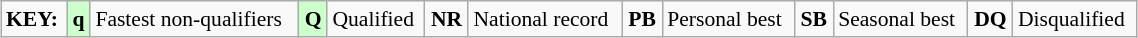<table class="wikitable" style="margin:0.5em auto; font-size:90%;position:relative;" width=60%>
<tr>
<td><strong>KEY:</strong></td>
<td bgcolor=ccffcc align=center><strong>q</strong></td>
<td>Fastest non-qualifiers</td>
<td bgcolor=ccffcc align=center><strong>Q</strong></td>
<td>Qualified</td>
<td align=center><strong>NR</strong></td>
<td>National record</td>
<td align=center><strong>PB</strong></td>
<td>Personal best</td>
<td align=center><strong>SB</strong></td>
<td>Seasonal best</td>
<td align=center><strong>DQ</strong></td>
<td>Disqualified</td>
</tr>
</table>
